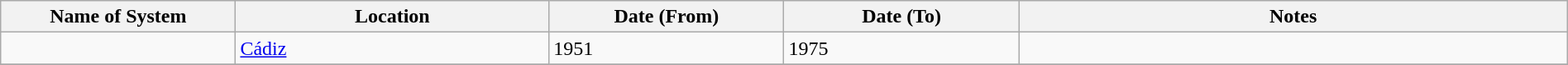<table class="wikitable" width=100%>
<tr>
<th width=15%>Name of System</th>
<th width=20%>Location</th>
<th width=15%>Date (From)</th>
<th width=15%>Date (To)</th>
<th width=35%>Notes</th>
</tr>
<tr>
<td> </td>
<td><a href='#'>Cádiz</a></td>
<td>1951</td>
<td>1975</td>
<td> </td>
</tr>
<tr>
</tr>
</table>
